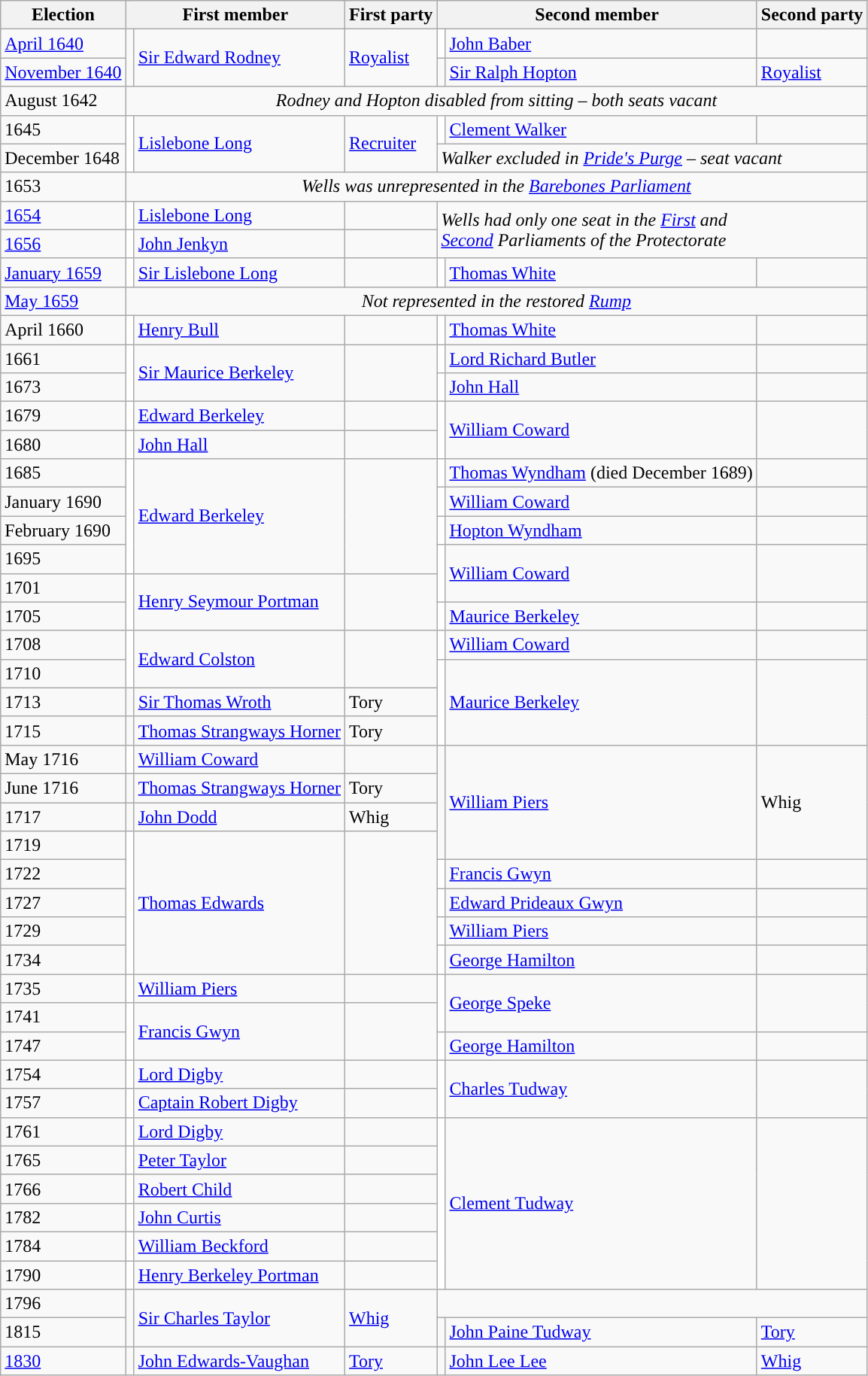<table class="wikitable">
<tr>
<th>Election</th>
<th colspan="2">First member</th>
<th>First party</th>
<th colspan="2">Second member</th>
<th>Second party</th>
</tr>
<tr>
<td><a href='#'>April 1640</a></td>
<td rowspan="2" style="color:inherit;background-color: "></td>
<td rowspan="2"><a href='#'>Sir Edward Rodney</a></td>
<td rowspan="2"><a href='#'>Royalist</a></td>
<td style="color:inherit;background-color: white"></td>
<td><a href='#'>John Baber</a></td>
<td></td>
</tr>
<tr>
<td><a href='#'>November 1640</a></td>
<td style="color:inherit;background-color: "></td>
<td><a href='#'>Sir Ralph Hopton</a></td>
<td><a href='#'>Royalist</a></td>
</tr>
<tr>
<td>August 1642</td>
<td style="text-align:center;" colspan="6"><em>Rodney and Hopton disabled from sitting – both seats vacant</em></td>
</tr>
<tr>
<td>1645</td>
<td rowspan="2" style="color:inherit;background-color: white"></td>
<td rowspan="2"><a href='#'>Lislebone Long</a></td>
<td rowspan="2"><a href='#'>Recruiter</a></td>
<td style="color:inherit;background-color: white"></td>
<td><a href='#'>Clement Walker</a></td>
<td></td>
</tr>
<tr>
<td>December 1648</td>
<td colspan="3"><em>Walker excluded in <a href='#'>Pride's Purge</a> – seat vacant</em></td>
</tr>
<tr>
<td>1653</td>
<td style="text-align:center;" colspan="6"><em>Wells was unrepresented in the <a href='#'>Barebones Parliament</a></em></td>
</tr>
<tr>
<td><a href='#'>1654</a></td>
<td style="color:inherit;background-color: white"></td>
<td><a href='#'>Lislebone Long</a></td>
<td></td>
<td rowspan="2" colspan="3"><em>Wells had only one seat in the <a href='#'>First</a> and <br><a href='#'>Second</a> Parliaments of the Protectorate</em></td>
</tr>
<tr>
<td><a href='#'>1656</a></td>
<td style="color:inherit;background-color: white"></td>
<td><a href='#'>John Jenkyn</a></td>
<td></td>
</tr>
<tr>
<td><a href='#'>January 1659</a></td>
<td style="color:inherit;background-color: white"></td>
<td><a href='#'>Sir Lislebone Long</a></td>
<td></td>
<td style="color:inherit;background-color: white"></td>
<td><a href='#'>Thomas White</a></td>
<td></td>
</tr>
<tr>
<td><a href='#'>May 1659</a></td>
<td style="text-align:center;" colspan="6"><em>Not represented in the restored <a href='#'>Rump</a></em></td>
</tr>
<tr>
<td>April 1660</td>
<td style="color:inherit;background-color: white"></td>
<td><a href='#'>Henry Bull</a></td>
<td></td>
<td style="color:inherit;background-color: white"></td>
<td><a href='#'>Thomas White</a></td>
<td></td>
</tr>
<tr>
<td>1661</td>
<td rowspan="2" style="color:inherit;background-color: white"></td>
<td rowspan="2"><a href='#'>Sir Maurice Berkeley</a></td>
<td rowspan="2"></td>
<td style="color:inherit;background-color: white"></td>
<td><a href='#'>Lord Richard Butler</a></td>
<td></td>
</tr>
<tr>
<td>1673</td>
<td style="color:inherit;background-color: white"></td>
<td><a href='#'>John Hall</a></td>
<td></td>
</tr>
<tr>
<td>1679</td>
<td style="color:inherit;background-color: white"></td>
<td><a href='#'>Edward Berkeley</a></td>
<td></td>
<td rowspan="2" style="color:inherit;background-color: white"></td>
<td rowspan="2"><a href='#'>William Coward</a></td>
<td rowspan="2"></td>
</tr>
<tr>
<td>1680</td>
<td style="color:inherit;background-color: white"></td>
<td><a href='#'>John Hall</a></td>
<td></td>
</tr>
<tr>
<td>1685</td>
<td rowspan="4" style="color:inherit;background-color: white"></td>
<td rowspan="4"><a href='#'>Edward Berkeley</a></td>
<td rowspan="4"></td>
<td style="color:inherit;background-color: white"></td>
<td><a href='#'>Thomas Wyndham</a> (died December 1689)</td>
<td></td>
</tr>
<tr>
<td>January 1690</td>
<td style="color:inherit;background-color: white"></td>
<td><a href='#'>William Coward</a></td>
<td></td>
</tr>
<tr>
<td>February 1690</td>
<td style="color:inherit;background-color: white"></td>
<td><a href='#'>Hopton Wyndham</a></td>
<td></td>
</tr>
<tr>
<td>1695</td>
<td rowspan="2" style="color:inherit;background-color: white"></td>
<td rowspan="2"><a href='#'>William Coward</a></td>
<td rowspan="2"></td>
</tr>
<tr>
<td>1701</td>
<td rowspan="2" style="color:inherit;background-color: white"></td>
<td rowspan="2"><a href='#'>Henry Seymour Portman</a></td>
<td rowspan="2"></td>
</tr>
<tr>
<td>1705</td>
<td style="color:inherit;background-color: white"></td>
<td><a href='#'>Maurice Berkeley</a></td>
<td></td>
</tr>
<tr>
<td>1708</td>
<td rowspan="2" style="color:inherit;background-color: white"></td>
<td rowspan="2"><a href='#'>Edward Colston</a></td>
<td rowspan="2"></td>
<td style="color:inherit;background-color: white"></td>
<td><a href='#'>William Coward</a></td>
<td></td>
</tr>
<tr>
<td>1710</td>
<td rowspan="3" style="color:inherit;background-color: white"></td>
<td rowspan="3"><a href='#'>Maurice Berkeley</a></td>
<td rowspan="3"></td>
</tr>
<tr>
<td>1713</td>
<td style="color:inherit;background-color: "></td>
<td><a href='#'>Sir Thomas Wroth</a></td>
<td>Tory</td>
</tr>
<tr>
<td>1715</td>
<td style="color:inherit;background-color: "></td>
<td><a href='#'>Thomas Strangways Horner</a></td>
<td>Tory</td>
</tr>
<tr>
<td>May 1716</td>
<td style="color:inherit;background-color: white"></td>
<td><a href='#'>William Coward</a></td>
<td></td>
<td rowspan="4" style="color:inherit;background-color: "></td>
<td rowspan="4"><a href='#'>William Piers</a></td>
<td rowspan="4">Whig</td>
</tr>
<tr>
<td>June 1716</td>
<td style="color:inherit;background-color: "></td>
<td><a href='#'>Thomas Strangways Horner</a></td>
<td>Tory</td>
</tr>
<tr>
<td>1717</td>
<td style="color:inherit;background-color: "></td>
<td><a href='#'>John Dodd</a></td>
<td>Whig</td>
</tr>
<tr>
<td>1719</td>
<td rowspan="5" style="color:inherit;background-color: white"></td>
<td rowspan="5"><a href='#'>Thomas Edwards</a></td>
<td rowspan="5"></td>
</tr>
<tr>
<td>1722</td>
<td style="color:inherit;background-color: white"></td>
<td><a href='#'>Francis Gwyn</a></td>
<td></td>
</tr>
<tr>
<td>1727</td>
<td style="color:inherit;background-color: white"></td>
<td><a href='#'>Edward Prideaux Gwyn</a></td>
<td></td>
</tr>
<tr>
<td>1729</td>
<td style="color:inherit;background-color: white"></td>
<td><a href='#'>William Piers</a></td>
<td></td>
</tr>
<tr>
<td>1734</td>
<td style="color:inherit;background-color: white"></td>
<td><a href='#'>George Hamilton</a></td>
<td></td>
</tr>
<tr>
<td>1735</td>
<td style="color:inherit;background-color: white"></td>
<td><a href='#'>William Piers</a></td>
<td></td>
<td rowspan="2" style="color:inherit;background-color: white"></td>
<td rowspan="2"><a href='#'>George Speke</a></td>
<td rowspan="2"></td>
</tr>
<tr>
<td>1741</td>
<td rowspan="2" style="color:inherit;background-color: white"></td>
<td rowspan="2"><a href='#'>Francis Gwyn</a></td>
<td rowspan="2"></td>
</tr>
<tr>
<td>1747</td>
<td style="color:inherit;background-color: white"></td>
<td><a href='#'>George Hamilton</a></td>
<td></td>
</tr>
<tr>
<td>1754</td>
<td style="color:inherit;background-color: white"></td>
<td><a href='#'>Lord Digby</a></td>
<td></td>
<td rowspan="2" style="color:inherit;background-color: white"></td>
<td rowspan="2"><a href='#'>Charles Tudway</a></td>
<td rowspan="2"></td>
</tr>
<tr>
<td>1757</td>
<td style="color:inherit;background-color: white"></td>
<td><a href='#'>Captain Robert Digby</a></td>
<td></td>
</tr>
<tr>
<td>1761</td>
<td style="color:inherit;background-color: white"></td>
<td><a href='#'>Lord Digby</a></td>
<td></td>
<td rowspan="6" style="color:inherit;background-color: white"></td>
<td rowspan="6"><a href='#'>Clement Tudway</a></td>
<td rowspan="6"></td>
</tr>
<tr>
<td>1765</td>
<td style="color:inherit;background-color: white"></td>
<td><a href='#'>Peter Taylor</a></td>
<td></td>
</tr>
<tr>
<td>1766</td>
<td style="color:inherit;background-color: white"></td>
<td><a href='#'>Robert Child</a></td>
<td></td>
</tr>
<tr>
<td>1782</td>
<td style="color:inherit;background-color: white"></td>
<td><a href='#'>John Curtis</a></td>
<td></td>
</tr>
<tr>
<td>1784</td>
<td style="color:inherit;background-color: white"></td>
<td><a href='#'>William Beckford</a></td>
<td></td>
</tr>
<tr>
<td>1790</td>
<td style="color:inherit;background-color: white"></td>
<td><a href='#'>Henry Berkeley Portman</a></td>
<td></td>
</tr>
<tr>
<td>1796</td>
<td rowspan="2" style="color:inherit;background-color: "></td>
<td rowspan="2"><a href='#'>Sir Charles Taylor</a></td>
<td rowspan="2"><a href='#'>Whig</a></td>
</tr>
<tr>
<td>1815</td>
<td style="color:inherit;background-color: "></td>
<td><a href='#'>John Paine Tudway</a></td>
<td><a href='#'>Tory</a></td>
</tr>
<tr>
<td><a href='#'>1830</a></td>
<td style="color:inherit;background-color: "></td>
<td><a href='#'>John Edwards-Vaughan</a></td>
<td><a href='#'>Tory</a></td>
<td style="color:inherit;background-color: "></td>
<td><a href='#'>John Lee Lee</a></td>
<td><a href='#'>Whig</a></td>
</tr>
</table>
